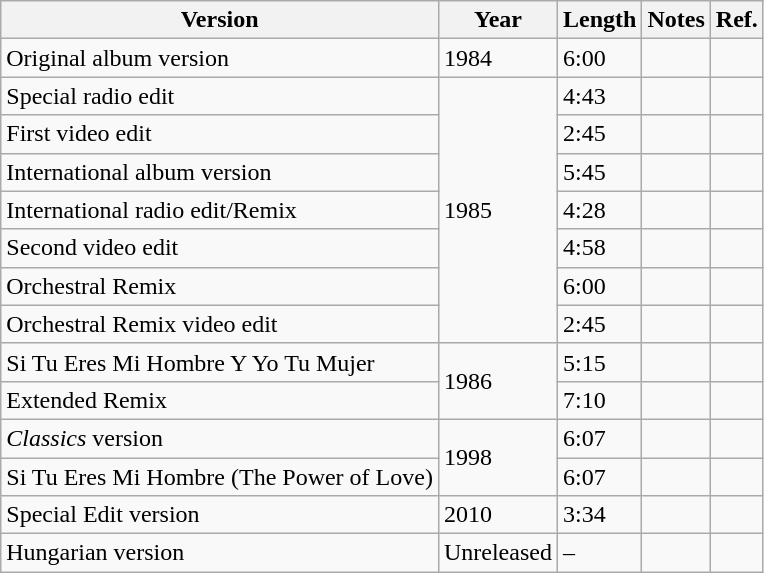<table class="wikitable">
<tr>
<th>Version</th>
<th>Year</th>
<th>Length</th>
<th>Notes</th>
<th>Ref.</th>
</tr>
<tr>
<td>Original album version</td>
<td>1984</td>
<td>6:00</td>
<td><br></td>
<td></td>
</tr>
<tr>
<td>Special radio edit</td>
<td rowspan=7>1985</td>
<td>4:43</td>
<td><br></td>
<td></td>
</tr>
<tr>
<td>First video edit</td>
<td>2:45</td>
<td><br></td>
<td></td>
</tr>
<tr>
<td>International album version</td>
<td>5:45</td>
<td><br></td>
<td></td>
</tr>
<tr>
<td>International radio edit/Remix</td>
<td>4:28</td>
<td><br></td>
<td></td>
</tr>
<tr>
<td>Second video edit</td>
<td>4:58</td>
<td><br></td>
<td></td>
</tr>
<tr>
<td>Orchestral Remix</td>
<td>6:00</td>
<td><br></td>
<td></td>
</tr>
<tr>
<td>Orchestral Remix video edit</td>
<td>2:45</td>
<td><br></td>
<td></td>
</tr>
<tr>
<td>Si Tu Eres Mi Hombre Y Yo Tu Mujer</td>
<td rowspan=2>1986</td>
<td>5:15</td>
<td><br></td>
<td></td>
</tr>
<tr>
<td>Extended Remix</td>
<td>7:10</td>
<td><br></td>
<td></td>
</tr>
<tr>
<td><em>Classics</em> version</td>
<td rowspan=2>1998</td>
<td>6:07</td>
<td><br></td>
<td></td>
</tr>
<tr>
<td>Si Tu Eres Mi Hombre (The Power of Love)</td>
<td>6:07</td>
<td><br></td>
<td></td>
</tr>
<tr>
<td>Special Edit version</td>
<td>2010</td>
<td>3:34</td>
<td><br></td>
<td></td>
</tr>
<tr>
<td>Hungarian version</td>
<td>Unreleased</td>
<td>–</td>
<td><br></td>
<td></td>
</tr>
</table>
